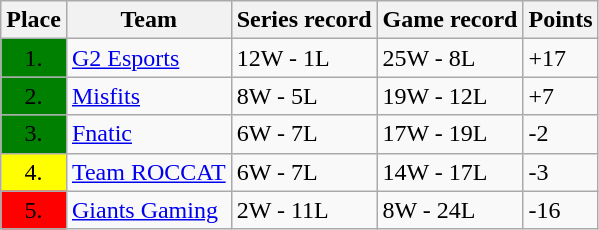<table class="wikitable sortable">
<tr>
<th>Place</th>
<th>Team</th>
<th>Series record</th>
<th>Game record</th>
<th>Points</th>
</tr>
<tr>
<td style="text-align:center; background:green;">1.</td>
<td><a href='#'>G2 Esports</a></td>
<td data-sort-value="01">12W - 1L</td>
<td data-sort-value="01">25W - 8L</td>
<td>+17</td>
</tr>
<tr>
<td style="text-align:center; background:green;">2.</td>
<td><a href='#'>Misfits</a></td>
<td data-sort-value="02">8W - 5L</td>
<td data-sort-value="02">19W - 12L</td>
<td>+7</td>
</tr>
<tr>
<td style="text-align:center; background:green;">3.</td>
<td><a href='#'>Fnatic</a></td>
<td data-sort-value="03">6W - 7L</td>
<td data-sort-value="03">17W - 19L</td>
<td>-2</td>
</tr>
<tr>
<td style="text-align:center; background:yellow;">4.</td>
<td><a href='#'>Team ROCCAT</a></td>
<td data-sort-value="04">6W - 7L</td>
<td data-sort-value="04">14W - 17L</td>
<td>-3</td>
</tr>
<tr>
<td style="text-align:center; background:red;">5.</td>
<td><a href='#'>Giants Gaming</a></td>
<td data-sort-value="05">2W - 11L</td>
<td data-sort-value="05">8W - 24L</td>
<td>-16</td>
</tr>
</table>
